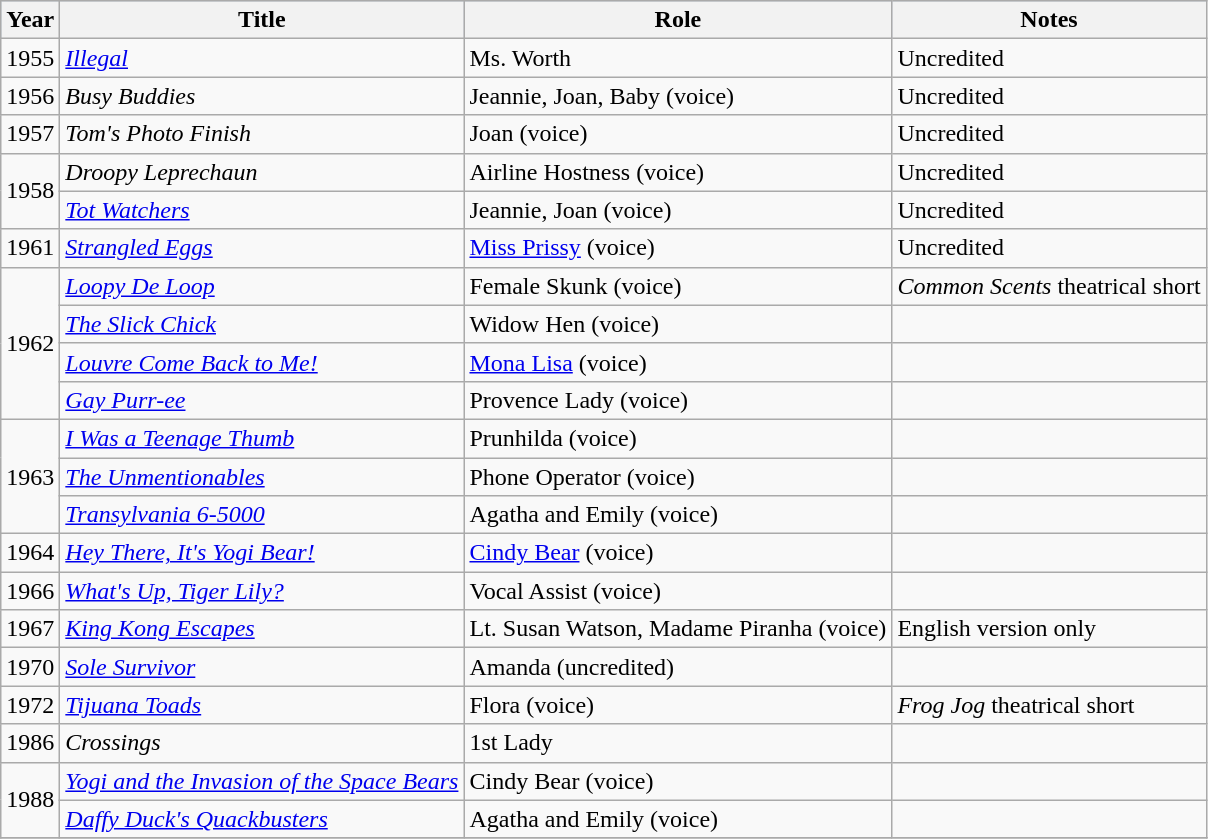<table class="wikitable">
<tr style="background:#b0c4de; text-aligb:center;">
<th>Year</th>
<th>Title</th>
<th>Role</th>
<th>Notes</th>
</tr>
<tr>
<td>1955</td>
<td><em><a href='#'>Illegal</a></em></td>
<td>Ms. Worth</td>
<td>Uncredited</td>
</tr>
<tr>
<td>1956</td>
<td><em>Busy Buddies</em></td>
<td>Jeannie, Joan, Baby (voice)</td>
<td>Uncredited</td>
</tr>
<tr>
<td>1957</td>
<td><em>Tom's Photo Finish</em></td>
<td>Joan (voice)</td>
<td>Uncredited</td>
</tr>
<tr>
<td rowspan="2">1958</td>
<td><em>Droopy Leprechaun</em></td>
<td>Airline Hostness (voice)</td>
<td>Uncredited</td>
</tr>
<tr>
<td><em><a href='#'>Tot Watchers</a></em></td>
<td>Jeannie, Joan (voice)</td>
<td>Uncredited</td>
</tr>
<tr>
<td>1961</td>
<td><em><a href='#'>Strangled Eggs</a></em></td>
<td><a href='#'>Miss Prissy</a> (voice)</td>
<td>Uncredited</td>
</tr>
<tr>
<td rowspan="4">1962</td>
<td><em><a href='#'>Loopy De Loop</a></em></td>
<td>Female Skunk (voice)</td>
<td><em>Common Scents</em> theatrical short</td>
</tr>
<tr>
<td><em><a href='#'>The Slick Chick</a></em></td>
<td>Widow Hen (voice)</td>
<td></td>
</tr>
<tr>
<td><em><a href='#'>Louvre Come Back to Me!</a></em></td>
<td><a href='#'>Mona Lisa</a> (voice)</td>
<td></td>
</tr>
<tr>
<td><em><a href='#'>Gay Purr-ee</a></em></td>
<td>Provence Lady (voice)</td>
<td></td>
</tr>
<tr>
<td rowspan="3">1963</td>
<td><em><a href='#'>I Was a Teenage Thumb</a></em></td>
<td>Prunhilda (voice)</td>
<td></td>
</tr>
<tr>
<td><em><a href='#'>The Unmentionables</a></em></td>
<td>Phone Operator (voice)</td>
<td></td>
</tr>
<tr>
<td><em><a href='#'>Transylvania 6-5000</a></em></td>
<td>Agatha and Emily (voice)</td>
<td></td>
</tr>
<tr>
<td>1964</td>
<td><em><a href='#'>Hey There, It's Yogi Bear!</a></em></td>
<td><a href='#'>Cindy Bear</a> (voice)</td>
<td></td>
</tr>
<tr>
<td>1966</td>
<td><em><a href='#'>What's Up, Tiger Lily?</a></em></td>
<td>Vocal Assist (voice)</td>
<td></td>
</tr>
<tr>
<td>1967</td>
<td><em><a href='#'>King Kong Escapes</a></em></td>
<td>Lt. Susan Watson, Madame Piranha (voice)</td>
<td>English version only</td>
</tr>
<tr>
<td>1970</td>
<td><em><a href='#'>Sole Survivor</a></em></td>
<td>Amanda (uncredited)</td>
<td></td>
</tr>
<tr>
<td>1972</td>
<td><em><a href='#'>Tijuana Toads</a></em></td>
<td>Flora (voice)</td>
<td><em>Frog Jog</em> theatrical short</td>
</tr>
<tr>
<td>1986</td>
<td><em>Crossings</em></td>
<td>1st Lady</td>
<td></td>
</tr>
<tr>
<td rowspan="2">1988</td>
<td><em><a href='#'>Yogi and the Invasion of the Space Bears</a></em></td>
<td>Cindy Bear (voice)</td>
<td></td>
</tr>
<tr>
<td><em><a href='#'>Daffy Duck's Quackbusters</a></em></td>
<td>Agatha and Emily (voice)</td>
<td></td>
</tr>
<tr>
</tr>
</table>
